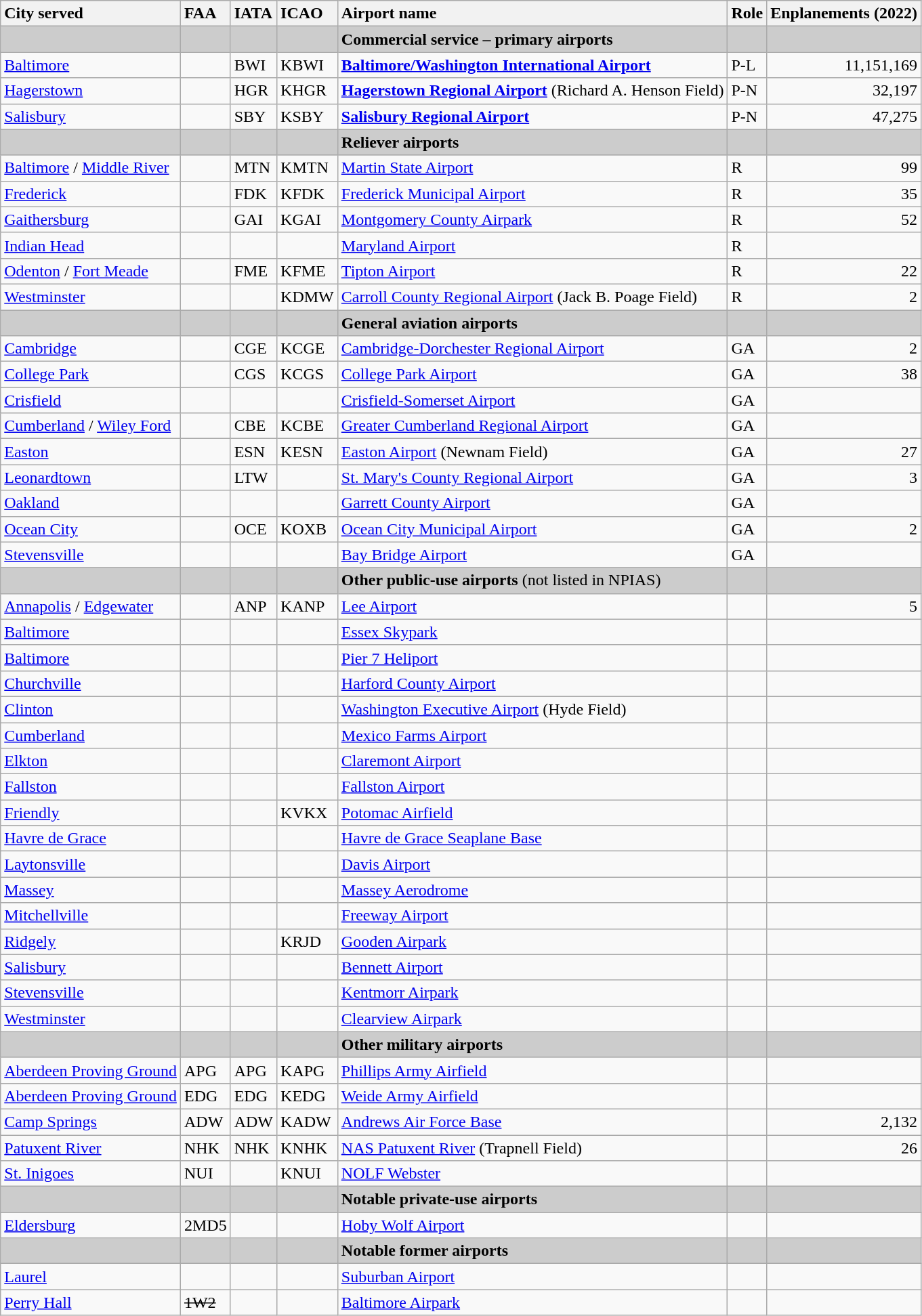<table class="wikitable sortable">
<tr valign=baseline>
<th style="white-space:nowrap; text-align:left;">City served</th>
<th style="white-space:nowrap; text-align:left;">FAA</th>
<th style="white-space:nowrap; text-align:left;">IATA</th>
<th style="white-space:nowrap; text-align:left;">ICAO</th>
<th style="white-space:nowrap; text-align:left;">Airport name</th>
<th style="white-space:nowrap; text-align:left;">Role</th>
<th style="white-space; text-align:right;">Enplanements (2022)</th>
</tr>
<tr style="background:#CCCCCC;">
<td></td>
<td></td>
<td></td>
<td></td>
<td><strong>Commercial service – primary airports</strong></td>
<td></td>
<td><br><onlyinclude></td>
</tr>
<tr valign=top>
<td><a href='#'>Baltimore</a></td>
<td></td>
<td>BWI</td>
<td>KBWI</td>
<td><strong><a href='#'>Baltimore/Washington International Airport</a></strong></td>
<td>P-L</td>
<td align=right>11,151,169</td>
</tr>
<tr valign=top>
<td><a href='#'>Hagerstown</a></td>
<td></td>
<td>HGR</td>
<td>KHGR</td>
<td><strong><a href='#'>Hagerstown Regional Airport</a></strong> (Richard A. Henson Field)</td>
<td>P-N</td>
<td align=right>32,197</td>
</tr>
<tr valign=top>
<td><a href='#'>Salisbury</a></td>
<td></td>
<td>SBY</td>
<td>KSBY</td>
<td><strong><a href='#'>Salisbury Regional Airport</a></strong></td>
<td>P-N</td>
<td align=right>47,275<br></onlyinclude></td>
</tr>
<tr style="background:#CCCCCC;">
<td></td>
<td></td>
<td></td>
<td></td>
<td><strong>Reliever airports</strong></td>
<td></td>
<td></td>
</tr>
<tr valign=top>
<td><a href='#'>Baltimore</a> / <a href='#'>Middle River</a></td>
<td></td>
<td>MTN</td>
<td>KMTN</td>
<td><a href='#'>Martin State Airport</a></td>
<td>R</td>
<td align=right>99</td>
</tr>
<tr valign=top>
<td><a href='#'>Frederick</a></td>
<td></td>
<td>FDK</td>
<td>KFDK</td>
<td><a href='#'>Frederick Municipal Airport</a></td>
<td>R</td>
<td align=right>35</td>
</tr>
<tr valign=top>
<td><a href='#'>Gaithersburg</a></td>
<td></td>
<td>GAI</td>
<td>KGAI</td>
<td><a href='#'>Montgomery County Airpark</a></td>
<td>R</td>
<td align=right>52</td>
</tr>
<tr valign=top>
<td><a href='#'>Indian Head</a></td>
<td></td>
<td></td>
<td></td>
<td><a href='#'>Maryland Airport</a></td>
<td>R</td>
<td align=right></td>
</tr>
<tr valign=top>
<td><a href='#'>Odenton</a> / <a href='#'>Fort Meade</a></td>
<td></td>
<td>FME</td>
<td>KFME</td>
<td><a href='#'>Tipton Airport</a></td>
<td>R</td>
<td align=right>22</td>
</tr>
<tr valign=top>
<td><a href='#'>Westminster</a></td>
<td></td>
<td></td>
<td>KDMW</td>
<td><a href='#'>Carroll County Regional Airport</a> (Jack B. Poage Field)</td>
<td>R</td>
<td align=right>2</td>
</tr>
<tr style="background:#CCCCCC;">
<td></td>
<td></td>
<td></td>
<td></td>
<td><strong>General aviation airports</strong></td>
<td></td>
<td></td>
</tr>
<tr valign=top>
<td><a href='#'>Cambridge</a></td>
<td></td>
<td>CGE</td>
<td>KCGE</td>
<td><a href='#'>Cambridge-Dorchester Regional Airport</a></td>
<td>GA</td>
<td align=right>2</td>
</tr>
<tr valign=top>
<td><a href='#'>College Park</a></td>
<td></td>
<td>CGS</td>
<td>KCGS</td>
<td><a href='#'>College Park Airport</a></td>
<td>GA</td>
<td align=right>38</td>
</tr>
<tr valign=top>
<td><a href='#'>Crisfield</a></td>
<td></td>
<td></td>
<td></td>
<td><a href='#'>Crisfield-Somerset Airport</a></td>
<td>GA</td>
<td align=right></td>
</tr>
<tr valign=top>
<td><a href='#'>Cumberland</a> / <a href='#'>Wiley Ford</a></td>
<td></td>
<td>CBE</td>
<td>KCBE</td>
<td><a href='#'>Greater Cumberland Regional Airport</a></td>
<td>GA</td>
<td align=right></td>
</tr>
<tr valign=top>
<td><a href='#'>Easton</a></td>
<td></td>
<td>ESN</td>
<td>KESN</td>
<td><a href='#'>Easton Airport</a> (Newnam Field)</td>
<td>GA</td>
<td align=right>27</td>
</tr>
<tr valign=top>
<td><a href='#'>Leonardtown</a></td>
<td></td>
<td>LTW</td>
<td></td>
<td><a href='#'>St. Mary's County Regional Airport</a> </td>
<td>GA</td>
<td align=right>3</td>
</tr>
<tr valign=top>
<td><a href='#'>Oakland</a></td>
<td></td>
<td></td>
<td></td>
<td><a href='#'>Garrett County Airport</a></td>
<td>GA</td>
<td align=right></td>
</tr>
<tr valign=top>
<td><a href='#'>Ocean City</a></td>
<td></td>
<td>OCE</td>
<td>KOXB</td>
<td><a href='#'>Ocean City Municipal Airport</a></td>
<td>GA</td>
<td align=right>2</td>
</tr>
<tr valign=top>
<td><a href='#'>Stevensville</a></td>
<td></td>
<td></td>
<td></td>
<td><a href='#'>Bay Bridge Airport</a></td>
<td>GA</td>
<td align=right></td>
</tr>
<tr style="background:#CCCCCC;">
<td></td>
<td></td>
<td></td>
<td></td>
<td><strong>Other public-use airports</strong> (not listed in NPIAS)</td>
<td></td>
<td></td>
</tr>
<tr valign=top>
<td><a href='#'>Annapolis</a> / <a href='#'>Edgewater</a></td>
<td></td>
<td>ANP</td>
<td>KANP</td>
<td><a href='#'>Lee Airport</a></td>
<td></td>
<td align=right>5</td>
</tr>
<tr valign=top>
<td><a href='#'>Baltimore</a></td>
<td></td>
<td></td>
<td></td>
<td><a href='#'>Essex Skypark</a></td>
<td></td>
<td></td>
</tr>
<tr valign=top>
<td><a href='#'>Baltimore</a></td>
<td></td>
<td></td>
<td></td>
<td><a href='#'>Pier 7 Heliport</a></td>
<td></td>
<td></td>
</tr>
<tr valign=top>
<td><a href='#'>Churchville</a></td>
<td></td>
<td></td>
<td></td>
<td><a href='#'>Harford County Airport</a></td>
<td></td>
<td></td>
</tr>
<tr valign=top>
<td><a href='#'>Clinton</a></td>
<td></td>
<td></td>
<td></td>
<td><a href='#'>Washington Executive Airport</a> (Hyde Field)</td>
<td></td>
<td></td>
</tr>
<tr valign=top>
<td><a href='#'>Cumberland</a></td>
<td></td>
<td></td>
<td></td>
<td><a href='#'>Mexico Farms Airport</a></td>
<td></td>
<td></td>
</tr>
<tr valign=top>
<td><a href='#'>Elkton</a></td>
<td></td>
<td></td>
<td></td>
<td><a href='#'>Claremont Airport</a> </td>
<td></td>
<td></td>
</tr>
<tr valign=top>
<td><a href='#'>Fallston</a></td>
<td></td>
<td></td>
<td></td>
<td><a href='#'>Fallston Airport</a></td>
<td></td>
<td></td>
</tr>
<tr valign=top>
<td><a href='#'>Friendly</a></td>
<td></td>
<td></td>
<td>KVKX</td>
<td><a href='#'>Potomac Airfield</a></td>
<td></td>
<td></td>
</tr>
<tr valign=top>
<td><a href='#'>Havre de Grace</a></td>
<td></td>
<td></td>
<td></td>
<td><a href='#'>Havre de Grace Seaplane Base</a></td>
<td></td>
<td></td>
</tr>
<tr valign=top>
<td><a href='#'>Laytonsville</a></td>
<td></td>
<td></td>
<td></td>
<td><a href='#'>Davis Airport</a></td>
<td></td>
<td></td>
</tr>
<tr valign=top>
<td><a href='#'>Massey</a></td>
<td></td>
<td></td>
<td></td>
<td><a href='#'>Massey Aerodrome</a></td>
<td></td>
<td align=right></td>
</tr>
<tr valign=top>
<td><a href='#'>Mitchellville</a></td>
<td></td>
<td></td>
<td></td>
<td><a href='#'>Freeway Airport</a></td>
<td></td>
<td></td>
</tr>
<tr valign=top>
<td><a href='#'>Ridgely</a></td>
<td></td>
<td></td>
<td>KRJD</td>
<td><a href='#'>Gooden Airpark</a></td>
<td></td>
<td></td>
</tr>
<tr valign=top>
<td><a href='#'>Salisbury</a></td>
<td></td>
<td></td>
<td></td>
<td><a href='#'>Bennett Airport</a></td>
<td></td>
<td></td>
</tr>
<tr valign=top>
<td><a href='#'>Stevensville</a></td>
<td></td>
<td></td>
<td></td>
<td><a href='#'>Kentmorr Airpark</a></td>
<td></td>
<td></td>
</tr>
<tr valign=top>
<td><a href='#'>Westminster</a></td>
<td></td>
<td></td>
<td></td>
<td><a href='#'>Clearview Airpark</a></td>
<td></td>
<td></td>
</tr>
<tr style="background:#CCCCCC;">
<td></td>
<td></td>
<td></td>
<td></td>
<td><strong>Other military airports</strong></td>
<td></td>
<td></td>
</tr>
<tr valign=top>
<td><a href='#'>Aberdeen Proving Ground</a></td>
<td>APG</td>
<td>APG</td>
<td>KAPG</td>
<td><a href='#'>Phillips Army Airfield</a></td>
<td></td>
<td></td>
</tr>
<tr valign=top>
<td><a href='#'>Aberdeen Proving Ground</a></td>
<td>EDG</td>
<td>EDG</td>
<td>KEDG</td>
<td><a href='#'>Weide Army Airfield</a></td>
<td></td>
<td></td>
</tr>
<tr valign=top>
<td><a href='#'>Camp Springs</a></td>
<td>ADW</td>
<td>ADW</td>
<td>KADW</td>
<td><a href='#'>Andrews Air Force Base</a></td>
<td></td>
<td align=right>2,132</td>
</tr>
<tr valign=top>
<td><a href='#'>Patuxent River</a></td>
<td>NHK</td>
<td>NHK</td>
<td>KNHK</td>
<td><a href='#'>NAS Patuxent River</a> (Trapnell Field)</td>
<td></td>
<td align=right>26</td>
</tr>
<tr valign=top>
<td><a href='#'>St. Inigoes</a></td>
<td>NUI</td>
<td></td>
<td>KNUI</td>
<td><a href='#'>NOLF Webster</a></td>
<td></td>
<td></td>
</tr>
<tr style="background:#CCCCCC;">
<td></td>
<td></td>
<td></td>
<td></td>
<td><strong>Notable private-use airports</strong></td>
<td></td>
<td></td>
</tr>
<tr valign=top>
<td><a href='#'>Eldersburg</a></td>
<td>2MD5</td>
<td></td>
<td></td>
<td><a href='#'>Hoby Wolf Airport</a></td>
<td></td>
<td></td>
</tr>
<tr style="background:#CCCCCC;">
<td></td>
<td></td>
<td></td>
<td></td>
<td><strong>Notable former airports</strong></td>
<td></td>
<td></td>
</tr>
<tr valign=top>
<td><a href='#'>Laurel</a></td>
<td><s></s></td>
<td></td>
<td></td>
<td><a href='#'>Suburban Airport</a> </td>
<td></td>
<td></td>
</tr>
<tr valign=top>
<td><a href='#'>Perry Hall</a></td>
<td><s>1W2</s></td>
<td></td>
<td></td>
<td><a href='#'>Baltimore Airpark</a> </td>
<td></td>
<td></td>
</tr>
</table>
